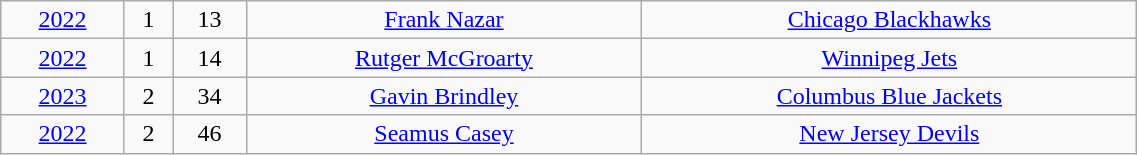<table class="wikitable" width="60%">
<tr align="center" bgcolor="">
<td><a href='#'>2022</a></td>
<td>1</td>
<td>13</td>
<td><a href='#'>Frank Nazar</a></td>
<td><a href='#'>Chicago Blackhawks</a></td>
</tr>
<tr align="center" bgcolor="">
<td><a href='#'>2022</a></td>
<td>1</td>
<td>14</td>
<td><a href='#'>Rutger McGroarty</a></td>
<td><a href='#'>Winnipeg Jets</a></td>
</tr>
<tr align="center" bgcolor="">
<td><a href='#'>2023</a></td>
<td>2</td>
<td>34</td>
<td><a href='#'>Gavin Brindley</a></td>
<td><a href='#'>Columbus Blue Jackets</a></td>
</tr>
<tr align="center" bgcolor="">
<td><a href='#'>2022</a></td>
<td>2</td>
<td>46</td>
<td><a href='#'>Seamus Casey</a></td>
<td><a href='#'>New Jersey Devils</a></td>
</tr>
</table>
